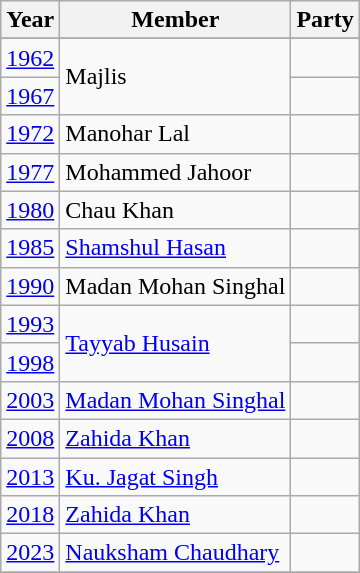<table class="wikitable sortable">
<tr>
<th>Year</th>
<th>Member</th>
<th colspan="2">Party</th>
</tr>
<tr>
</tr>
<tr>
<td><a href='#'>1962</a></td>
<td rowspan=2>Majlis</td>
<td></td>
</tr>
<tr>
<td><a href='#'>1967</a></td>
</tr>
<tr>
<td><a href='#'>1972</a></td>
<td>Manohar Lal</td>
<td></td>
</tr>
<tr>
<td><a href='#'>1977</a></td>
<td>Mohammed Jahoor</td>
<td></td>
</tr>
<tr>
<td><a href='#'>1980</a></td>
<td>Chau Khan</td>
<td></td>
</tr>
<tr>
<td><a href='#'>1985</a></td>
<td><a href='#'>Shamshul Hasan</a></td>
<td></td>
</tr>
<tr>
<td><a href='#'>1990</a></td>
<td>Madan Mohan Singhal</td>
<td></td>
</tr>
<tr>
<td><a href='#'>1993</a></td>
<td rowspan=2><a href='#'>Tayyab Husain</a></td>
<td></td>
</tr>
<tr>
<td><a href='#'>1998</a></td>
</tr>
<tr>
<td><a href='#'>2003</a></td>
<td><a href='#'>Madan Mohan Singhal</a></td>
<td></td>
</tr>
<tr>
<td><a href='#'>2008</a></td>
<td><a href='#'>Zahida Khan</a></td>
<td></td>
</tr>
<tr>
<td><a href='#'>2013</a></td>
<td><a href='#'>Ku. Jagat Singh</a></td>
<td></td>
</tr>
<tr>
<td><a href='#'>2018</a></td>
<td><a href='#'>Zahida Khan</a></td>
<td></td>
</tr>
<tr>
<td><a href='#'>2023</a></td>
<td><a href='#'>Nauksham Chaudhary</a></td>
<td></td>
</tr>
<tr>
</tr>
</table>
